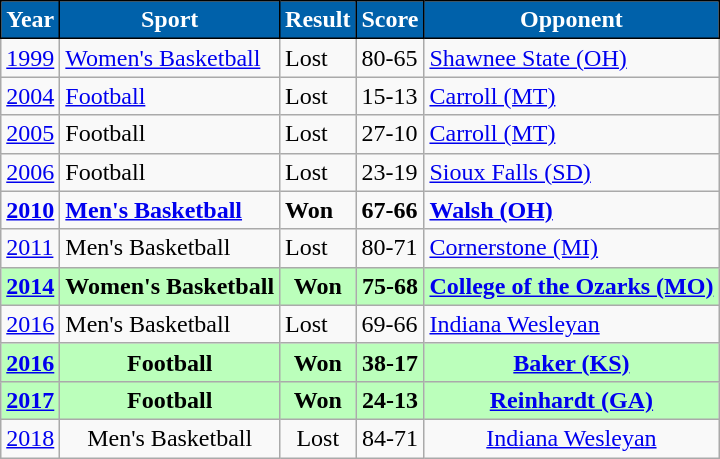<table class="wikitable" style="width: %">
<tr>
<th width= px style="background:#0061AA; color:white; border:1px solid black">Year</th>
<th width= px style="background:#0061AA; color:white; border:1px solid black">Sport</th>
<th width= px style="background:#0061AA; color:white; border:1px solid black">Result</th>
<th width= px style="background:#0061AA; color:white; border:1px solid black">Score</th>
<th width= px style="background:#0061AA; color:white; border:1px solid black">Opponent</th>
</tr>
<tr>
<td><a href='#'>1999</a></td>
<td><a href='#'>Women's Basketball</a></td>
<td>Lost</td>
<td>80-65</td>
<td><a href='#'>Shawnee State (OH)</a></td>
</tr>
<tr>
<td><a href='#'>2004</a></td>
<td><a href='#'>Football</a></td>
<td>Lost</td>
<td>15-13</td>
<td><a href='#'>Carroll (MT)</a></td>
</tr>
<tr>
<td><a href='#'>2005</a></td>
<td>Football</td>
<td>Lost</td>
<td>27-10</td>
<td><a href='#'>Carroll (MT)</a></td>
</tr>
<tr>
<td><a href='#'>2006</a></td>
<td>Football</td>
<td>Lost</td>
<td>23-19</td>
<td><a href='#'>Sioux Falls (SD)</a></td>
</tr>
<tr>
<td><a href='#'><strong>2010</strong></a></td>
<td><strong><a href='#'>Men's Basketball</a></strong></td>
<td><strong>Won</strong></td>
<td><strong>67-66</strong></td>
<td><strong><a href='#'>Walsh (OH)</a></strong></td>
</tr>
<tr>
<td><a href='#'>2011</a></td>
<td>Men's Basketball</td>
<td>Lost</td>
<td>80-71</td>
<td><a href='#'>Cornerstone (MI)</a></td>
</tr>
<tr style="background:#bbffbb; text-align:center;">
<td><a href='#'><strong>2014</strong></a></td>
<td><strong>Women's Basketball</strong></td>
<td><strong>Won</strong></td>
<td><strong>75-68</strong></td>
<td><strong><a href='#'>College of the Ozarks (MO)</a></strong></td>
</tr>
<tr>
<td><a href='#'>2016</a></td>
<td>Men's Basketball</td>
<td>Lost</td>
<td>69-66</td>
<td><a href='#'>Indiana Wesleyan</a></td>
</tr>
<tr style="background:#bbffbb; text-align:center;">
<td><a href='#'><strong>2016</strong></a></td>
<td><strong>Football</strong></td>
<td><strong>Won</strong></td>
<td><strong>38-17</strong></td>
<td><strong><a href='#'>Baker (KS)</a></strong></td>
</tr>
<tr style="background:#bbffbb; text-align:center;">
<td><a href='#'><strong>2017</strong></a></td>
<td><strong>Football</strong></td>
<td><strong>Won</strong></td>
<td><strong>24-13</strong></td>
<td><a href='#'><strong>Reinhardt (GA)</strong></a></td>
</tr>
<tr style="text-align:center;">
<td><a href='#'>2018</a></td>
<td>Men's Basketball</td>
<td>Lost</td>
<td>84-71</td>
<td><a href='#'>Indiana Wesleyan</a></td>
</tr>
</table>
